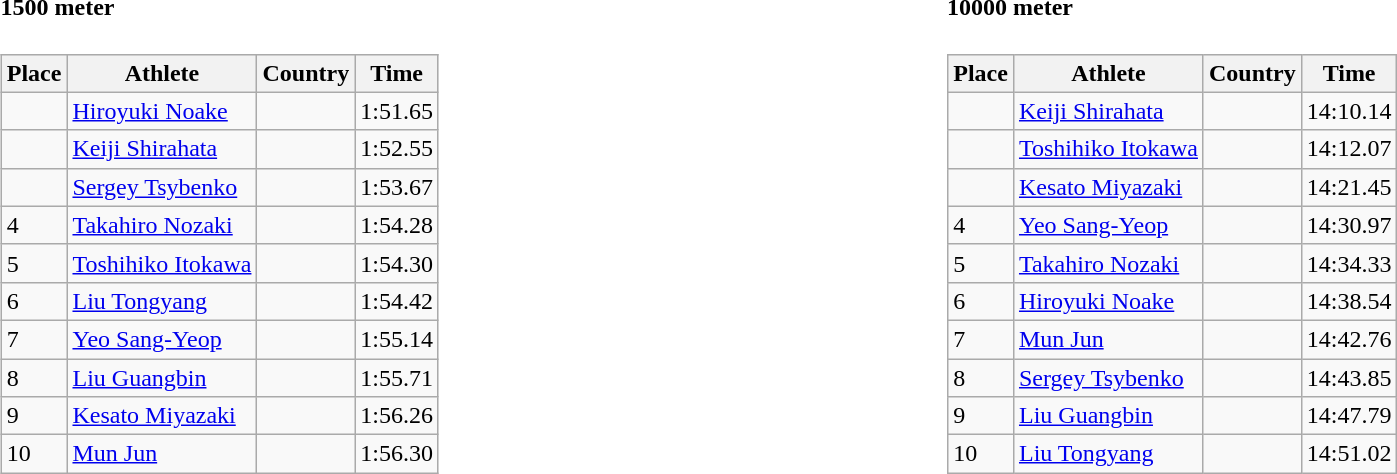<table width=100%>
<tr>
<td width=50% align=left valign=top><br><h4>1500 meter</h4><table class="wikitable">
<tr>
<th>Place</th>
<th>Athlete</th>
<th>Country</th>
<th>Time</th>
</tr>
<tr>
<td></td>
<td><a href='#'>Hiroyuki Noake</a></td>
<td></td>
<td>1:51.65</td>
</tr>
<tr>
<td></td>
<td><a href='#'>Keiji Shirahata</a></td>
<td></td>
<td>1:52.55</td>
</tr>
<tr>
<td></td>
<td><a href='#'>Sergey Tsybenko</a></td>
<td></td>
<td>1:53.67</td>
</tr>
<tr>
<td>4</td>
<td><a href='#'>Takahiro Nozaki</a></td>
<td></td>
<td>1:54.28</td>
</tr>
<tr>
<td>5</td>
<td><a href='#'>Toshihiko Itokawa</a></td>
<td></td>
<td>1:54.30</td>
</tr>
<tr>
<td>6</td>
<td><a href='#'>Liu Tongyang</a></td>
<td></td>
<td>1:54.42</td>
</tr>
<tr>
<td>7</td>
<td><a href='#'>Yeo Sang-Yeop</a></td>
<td></td>
<td>1:55.14</td>
</tr>
<tr>
<td>8</td>
<td><a href='#'>Liu Guangbin</a></td>
<td></td>
<td>1:55.71</td>
</tr>
<tr>
<td>9</td>
<td><a href='#'>Kesato Miyazaki</a></td>
<td></td>
<td>1:56.26</td>
</tr>
<tr>
<td>10</td>
<td><a href='#'>Mun Jun</a></td>
<td></td>
<td>1:56.30</td>
</tr>
</table>
</td>
<td width=50% align=left valign=top><br><h4>10000 meter</h4><table class="wikitable">
<tr>
<th>Place</th>
<th>Athlete</th>
<th>Country</th>
<th>Time</th>
</tr>
<tr>
<td></td>
<td><a href='#'>Keiji Shirahata</a></td>
<td></td>
<td>14:10.14</td>
</tr>
<tr>
<td></td>
<td><a href='#'>Toshihiko Itokawa</a></td>
<td></td>
<td>14:12.07</td>
</tr>
<tr>
<td></td>
<td><a href='#'>Kesato Miyazaki</a></td>
<td></td>
<td>14:21.45</td>
</tr>
<tr>
<td>4</td>
<td><a href='#'>Yeo Sang-Yeop</a></td>
<td></td>
<td>14:30.97</td>
</tr>
<tr>
<td>5</td>
<td><a href='#'>Takahiro Nozaki</a></td>
<td></td>
<td>14:34.33</td>
</tr>
<tr>
<td>6</td>
<td><a href='#'>Hiroyuki Noake</a></td>
<td></td>
<td>14:38.54</td>
</tr>
<tr>
<td>7</td>
<td><a href='#'>Mun Jun</a></td>
<td></td>
<td>14:42.76</td>
</tr>
<tr>
<td>8</td>
<td><a href='#'>Sergey Tsybenko</a></td>
<td></td>
<td>14:43.85</td>
</tr>
<tr>
<td>9</td>
<td><a href='#'>Liu Guangbin</a></td>
<td></td>
<td>14:47.79</td>
</tr>
<tr>
<td>10</td>
<td><a href='#'>Liu Tongyang</a></td>
<td></td>
<td>14:51.02</td>
</tr>
</table>
</td>
</tr>
</table>
